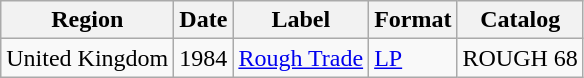<table class="wikitable">
<tr>
<th>Region</th>
<th>Date</th>
<th>Label</th>
<th>Format</th>
<th>Catalog</th>
</tr>
<tr>
<td>United Kingdom</td>
<td>1984</td>
<td><a href='#'>Rough Trade</a></td>
<td><a href='#'>LP</a></td>
<td>ROUGH 68</td>
</tr>
</table>
